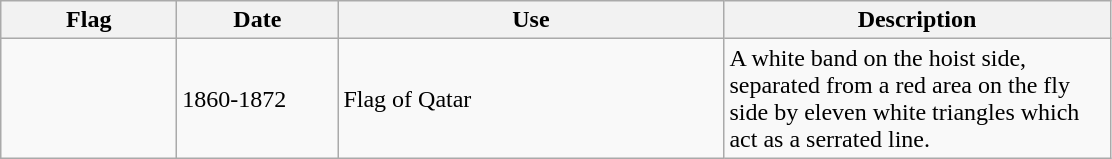<table class="wikitable">
<tr>
<th style="width:110px;">Flag</th>
<th style="width:100px;">Date</th>
<th style="width:250px;">Use</th>
<th style="width:250px;">Description</th>
</tr>
<tr>
<td></td>
<td>1860-1872</td>
<td>Flag of Qatar</td>
<td>A white band on the hoist side, separated from a red area on the fly side by eleven white triangles which act as a serrated line.</td>
</tr>
</table>
